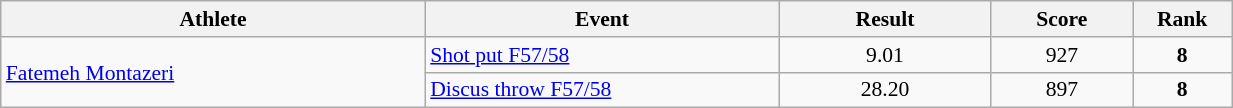<table class="wikitable" width="65%" style="text-align:center; font-size:90%">
<tr>
<th width="30%">Athlete</th>
<th width="25%">Event</th>
<th width="15%">Result</th>
<th width="10%">Score</th>
<th width="7%">Rank</th>
</tr>
<tr>
<td rowspan="2" align="left"><a href='#'>Fatemeh Montazeri</a></td>
<td align="left"><a href='#'>Shot put F57/58</a></td>
<td>9.01</td>
<td>927</td>
<td><strong>8</strong></td>
</tr>
<tr>
<td align="left"><a href='#'>Discus throw F57/58</a></td>
<td>28.20</td>
<td>897</td>
<td><strong>8</strong></td>
</tr>
</table>
